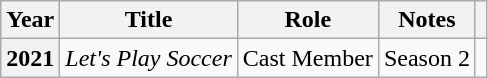<table class="wikitable sortable plainrowheaders">
<tr>
<th scope="col">Year</th>
<th scope="col">Title</th>
<th scope="col">Role</th>
<th scope="col">Notes</th>
<th scope="col" class="unsortable"></th>
</tr>
<tr>
<th scope="row">2021</th>
<td><em>Let's Play Soccer</em></td>
<td>Cast Member</td>
<td>Season 2</td>
<td></td>
</tr>
</table>
